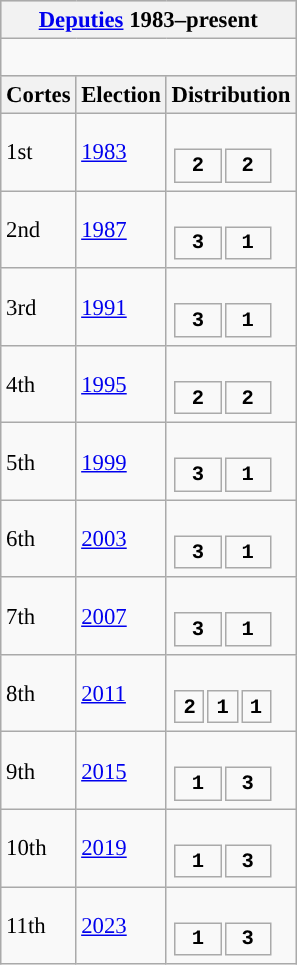<table class="wikitable" style="font-size:95%;">
<tr bgcolor="#CCCCCC">
<th colspan="3"><a href='#'>Deputies</a> 1983–present</th>
</tr>
<tr>
<td colspan="3"><br>







</td>
</tr>
<tr bgcolor="#CCCCCC">
<th>Cortes</th>
<th>Election</th>
<th>Distribution</th>
</tr>
<tr>
<td>1st</td>
<td><a href='#'>1983</a></td>
<td><br><table style="width:5em; font-size:90%; text-align:center; font-family:Courier New;">
<tr style="font-weight:bold">
<td style="background:">2</td>
<td style="background:">2</td>
</tr>
</table>
</td>
</tr>
<tr>
<td>2nd</td>
<td><a href='#'>1987</a></td>
<td><br><table style="width:5em; font-size:90%; text-align:center; font-family:Courier New;">
<tr style="font-weight:bold">
<td style="background:">3</td>
<td style="background:">1</td>
</tr>
</table>
</td>
</tr>
<tr>
<td>3rd</td>
<td><a href='#'>1991</a></td>
<td><br><table style="width:5em; font-size:90%; text-align:center; font-family:Courier New;">
<tr style="font-weight:bold">
<td style="background:">3</td>
<td style="background:">1</td>
</tr>
</table>
</td>
</tr>
<tr>
<td>4th</td>
<td><a href='#'>1995</a></td>
<td><br><table style="width:5em; font-size:90%; text-align:center; font-family:Courier New;">
<tr style="font-weight:bold">
<td style="background:">2</td>
<td style="background:">2</td>
</tr>
</table>
</td>
</tr>
<tr>
<td>5th</td>
<td><a href='#'>1999</a></td>
<td><br><table style="width:5em; font-size:90%; text-align:center; font-family:Courier New;">
<tr style="font-weight:bold">
<td style="background:">3</td>
<td style="background:">1</td>
</tr>
</table>
</td>
</tr>
<tr>
<td>6th</td>
<td><a href='#'>2003</a></td>
<td><br><table style="width:5em; font-size:90%; text-align:center; font-family:Courier New;">
<tr style="font-weight:bold">
<td style="background:">3</td>
<td style="background:">1</td>
</tr>
</table>
</td>
</tr>
<tr>
<td>7th</td>
<td><a href='#'>2007</a></td>
<td><br><table style="width:5em; font-size:90%; text-align:center; font-family:Courier New;">
<tr style="font-weight:bold">
<td style="background:">3</td>
<td style="background:">1</td>
</tr>
</table>
</td>
</tr>
<tr>
<td>8th</td>
<td><a href='#'>2011</a></td>
<td><br><table style="width:5em; font-size:90%; text-align:center; font-family:Courier New;">
<tr style="font-weight:bold">
<td style="background:">2</td>
<td style="background:">1</td>
<td style="background:">1</td>
</tr>
</table>
</td>
</tr>
<tr>
<td>9th</td>
<td><a href='#'>2015</a></td>
<td><br><table style="width:5em; font-size:90%; text-align:center; font-family:Courier New;">
<tr style="font-weight:bold">
<td style="background:">1</td>
<td style="background:">3</td>
</tr>
</table>
</td>
</tr>
<tr>
<td>10th</td>
<td><a href='#'>2019</a></td>
<td><br><table style="width:5em; font-size:90%; text-align:center; font-family:Courier New;">
<tr style="font-weight:bold">
<td style="background:">1</td>
<td style="background:">3</td>
</tr>
</table>
</td>
</tr>
<tr>
<td>11th</td>
<td><a href='#'>2023</a></td>
<td><br><table style="width:5em; font-size:90%; text-align:center; font-family:Courier New;">
<tr style="font-weight:bold">
<td style="background:">1</td>
<td style="background:">3</td>
</tr>
</table>
</td>
</tr>
</table>
